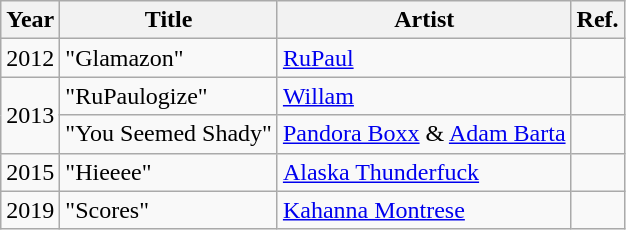<table class="wikitable">
<tr>
<th>Year</th>
<th>Title</th>
<th>Artist</th>
<th>Ref.</th>
</tr>
<tr>
<td>2012</td>
<td>"Glamazon"</td>
<td><a href='#'>RuPaul</a></td>
<td style="text-align: center;"></td>
</tr>
<tr>
<td rowspan="2">2013</td>
<td>"RuPaulogize"</td>
<td><a href='#'>Willam</a></td>
<td style="text-align: center;"></td>
</tr>
<tr>
<td nowrap>"You Seemed Shady"</td>
<td nowrap><a href='#'>Pandora Boxx</a> & <a href='#'>Adam Barta</a></td>
<td style="text-align: center;"></td>
</tr>
<tr>
<td>2015</td>
<td>"Hieeee"</td>
<td><a href='#'>Alaska Thunderfuck</a></td>
<td style="text-align: center;"></td>
</tr>
<tr>
<td>2019</td>
<td>"Scores"</td>
<td><a href='#'>Kahanna Montrese</a></td>
<td style="text-align: center;"></td>
</tr>
</table>
